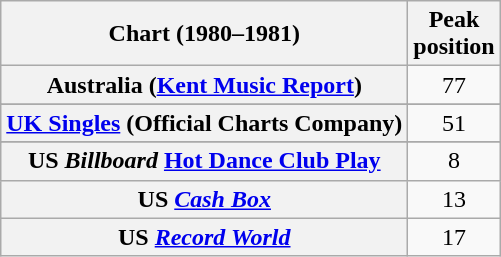<table class="wikitable sortable plainrowheaders" style="text-align:center">
<tr>
<th>Chart (1980–1981)</th>
<th>Peak<br>position</th>
</tr>
<tr>
<th scope="row">Australia (<a href='#'>Kent Music Report</a>)</th>
<td>77</td>
</tr>
<tr>
</tr>
<tr>
</tr>
<tr>
<th scope="row"><a href='#'>UK Singles</a> (Official Charts Company)</th>
<td>51</td>
</tr>
<tr>
</tr>
<tr>
<th scope="row">US <em>Billboard</em> <a href='#'>Hot Dance Club Play</a></th>
<td>8</td>
</tr>
<tr>
<th scope="row">US <em><a href='#'>Cash Box</a></em></th>
<td>13</td>
</tr>
<tr>
<th scope="row">US <em><a href='#'>Record World</a></em></th>
<td>17</td>
</tr>
</table>
